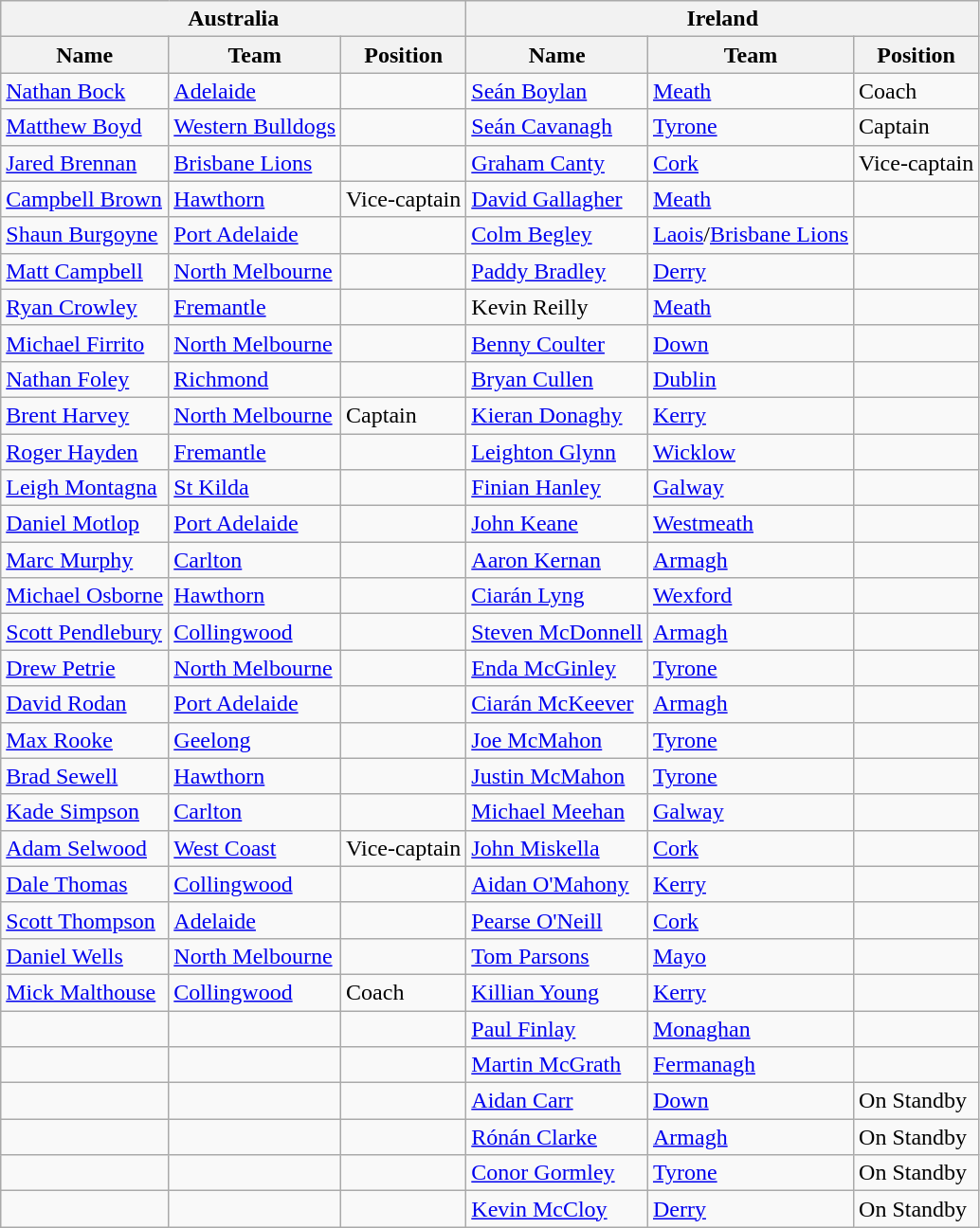<table align="center" class="wikitable">
<tr>
<th colspan="3">Australia</th>
<th colspan="3">Ireland</th>
</tr>
<tr>
<th>Name</th>
<th>Team</th>
<th>Position</th>
<th>Name</th>
<th>Team</th>
<th>Position</th>
</tr>
<tr>
<td><a href='#'>Nathan Bock</a></td>
<td><a href='#'>Adelaide</a></td>
<td></td>
<td><a href='#'>Seán Boylan</a></td>
<td><a href='#'>Meath</a></td>
<td>Coach</td>
</tr>
<tr>
<td><a href='#'>Matthew Boyd</a></td>
<td><a href='#'>Western Bulldogs</a></td>
<td></td>
<td><a href='#'>Seán Cavanagh</a></td>
<td><a href='#'>Tyrone</a></td>
<td>Captain</td>
</tr>
<tr>
<td><a href='#'>Jared Brennan</a></td>
<td><a href='#'>Brisbane Lions</a></td>
<td></td>
<td><a href='#'>Graham Canty</a></td>
<td><a href='#'>Cork</a></td>
<td>Vice-captain</td>
</tr>
<tr>
<td><a href='#'>Campbell Brown</a></td>
<td><a href='#'>Hawthorn</a></td>
<td>Vice-captain</td>
<td><a href='#'>David Gallagher</a></td>
<td><a href='#'>Meath</a></td>
<td></td>
</tr>
<tr>
<td><a href='#'>Shaun Burgoyne</a></td>
<td><a href='#'>Port Adelaide</a></td>
<td></td>
<td><a href='#'>Colm Begley</a></td>
<td><a href='#'>Laois</a>/<a href='#'>Brisbane Lions</a></td>
<td></td>
</tr>
<tr>
<td><a href='#'>Matt Campbell</a></td>
<td><a href='#'>North Melbourne</a></td>
<td></td>
<td><a href='#'>Paddy Bradley</a></td>
<td><a href='#'>Derry</a></td>
<td></td>
</tr>
<tr>
<td><a href='#'>Ryan Crowley</a></td>
<td><a href='#'>Fremantle</a></td>
<td></td>
<td>Kevin Reilly</td>
<td><a href='#'>Meath</a></td>
<td></td>
</tr>
<tr>
<td><a href='#'>Michael Firrito</a></td>
<td><a href='#'>North Melbourne</a></td>
<td></td>
<td><a href='#'>Benny Coulter</a></td>
<td><a href='#'>Down</a></td>
<td></td>
</tr>
<tr>
<td><a href='#'>Nathan Foley</a></td>
<td><a href='#'>Richmond</a></td>
<td></td>
<td><a href='#'>Bryan Cullen</a></td>
<td><a href='#'>Dublin</a></td>
<td></td>
</tr>
<tr>
<td><a href='#'>Brent Harvey</a></td>
<td><a href='#'>North Melbourne</a></td>
<td>Captain</td>
<td><a href='#'>Kieran Donaghy</a></td>
<td><a href='#'>Kerry</a></td>
<td></td>
</tr>
<tr>
<td><a href='#'>Roger Hayden</a></td>
<td><a href='#'>Fremantle</a></td>
<td></td>
<td><a href='#'>Leighton Glynn</a></td>
<td><a href='#'>Wicklow</a></td>
<td></td>
</tr>
<tr>
<td><a href='#'>Leigh Montagna</a></td>
<td><a href='#'>St Kilda</a></td>
<td></td>
<td><a href='#'>Finian Hanley</a></td>
<td><a href='#'>Galway</a></td>
<td></td>
</tr>
<tr>
<td><a href='#'>Daniel Motlop</a></td>
<td><a href='#'>Port Adelaide</a></td>
<td></td>
<td><a href='#'>John Keane</a></td>
<td><a href='#'>Westmeath</a></td>
<td></td>
</tr>
<tr>
<td><a href='#'>Marc Murphy</a></td>
<td><a href='#'>Carlton</a></td>
<td></td>
<td><a href='#'>Aaron Kernan</a></td>
<td><a href='#'>Armagh</a></td>
<td></td>
</tr>
<tr>
<td><a href='#'>Michael Osborne</a></td>
<td><a href='#'>Hawthorn</a></td>
<td></td>
<td><a href='#'>Ciarán Lyng</a></td>
<td><a href='#'>Wexford</a></td>
<td></td>
</tr>
<tr>
<td><a href='#'>Scott Pendlebury</a></td>
<td><a href='#'>Collingwood</a></td>
<td></td>
<td><a href='#'>Steven McDonnell</a></td>
<td><a href='#'>Armagh</a></td>
<td></td>
</tr>
<tr>
<td><a href='#'>Drew Petrie</a></td>
<td><a href='#'>North Melbourne</a></td>
<td></td>
<td><a href='#'>Enda McGinley</a></td>
<td><a href='#'>Tyrone</a></td>
<td></td>
</tr>
<tr>
<td><a href='#'>David Rodan</a></td>
<td><a href='#'>Port Adelaide</a></td>
<td></td>
<td><a href='#'>Ciarán McKeever</a></td>
<td><a href='#'>Armagh</a></td>
<td></td>
</tr>
<tr>
<td><a href='#'>Max Rooke</a></td>
<td><a href='#'>Geelong</a></td>
<td></td>
<td><a href='#'>Joe McMahon</a></td>
<td><a href='#'>Tyrone</a></td>
<td></td>
</tr>
<tr>
<td><a href='#'>Brad Sewell</a></td>
<td><a href='#'>Hawthorn</a></td>
<td></td>
<td><a href='#'>Justin McMahon</a></td>
<td><a href='#'>Tyrone</a></td>
<td></td>
</tr>
<tr>
<td><a href='#'>Kade Simpson</a></td>
<td><a href='#'>Carlton</a></td>
<td></td>
<td><a href='#'>Michael Meehan</a></td>
<td><a href='#'>Galway</a></td>
<td></td>
</tr>
<tr>
<td><a href='#'>Adam Selwood</a></td>
<td><a href='#'>West Coast</a></td>
<td>Vice-captain</td>
<td><a href='#'>John Miskella</a></td>
<td><a href='#'>Cork</a></td>
<td></td>
</tr>
<tr>
<td><a href='#'>Dale Thomas</a></td>
<td><a href='#'>Collingwood</a></td>
<td></td>
<td><a href='#'>Aidan O'Mahony</a></td>
<td><a href='#'>Kerry</a></td>
<td></td>
</tr>
<tr>
<td><a href='#'>Scott Thompson</a></td>
<td><a href='#'>Adelaide</a></td>
<td></td>
<td><a href='#'>Pearse O'Neill</a></td>
<td><a href='#'>Cork</a></td>
<td></td>
</tr>
<tr>
<td><a href='#'>Daniel Wells</a></td>
<td><a href='#'>North Melbourne</a></td>
<td></td>
<td><a href='#'>Tom Parsons</a></td>
<td><a href='#'>Mayo</a></td>
<td></td>
</tr>
<tr>
<td><a href='#'>Mick Malthouse</a></td>
<td><a href='#'>Collingwood</a></td>
<td>Coach</td>
<td><a href='#'>Killian Young</a></td>
<td><a href='#'>Kerry</a></td>
<td></td>
</tr>
<tr>
<td></td>
<td></td>
<td></td>
<td><a href='#'>Paul Finlay</a></td>
<td><a href='#'>Monaghan</a></td>
<td></td>
</tr>
<tr>
<td></td>
<td></td>
<td></td>
<td><a href='#'>Martin McGrath</a></td>
<td><a href='#'>Fermanagh</a></td>
<td></td>
</tr>
<tr>
<td></td>
<td></td>
<td></td>
<td><a href='#'>Aidan Carr</a></td>
<td><a href='#'>Down</a></td>
<td>On Standby</td>
</tr>
<tr>
<td></td>
<td></td>
<td></td>
<td><a href='#'>Rónán Clarke</a></td>
<td><a href='#'>Armagh</a></td>
<td>On Standby</td>
</tr>
<tr>
<td></td>
<td></td>
<td></td>
<td><a href='#'>Conor Gormley</a></td>
<td><a href='#'>Tyrone</a></td>
<td>On Standby</td>
</tr>
<tr>
<td></td>
<td></td>
<td></td>
<td><a href='#'>Kevin McCloy</a></td>
<td><a href='#'>Derry</a></td>
<td>On Standby</td>
</tr>
</table>
